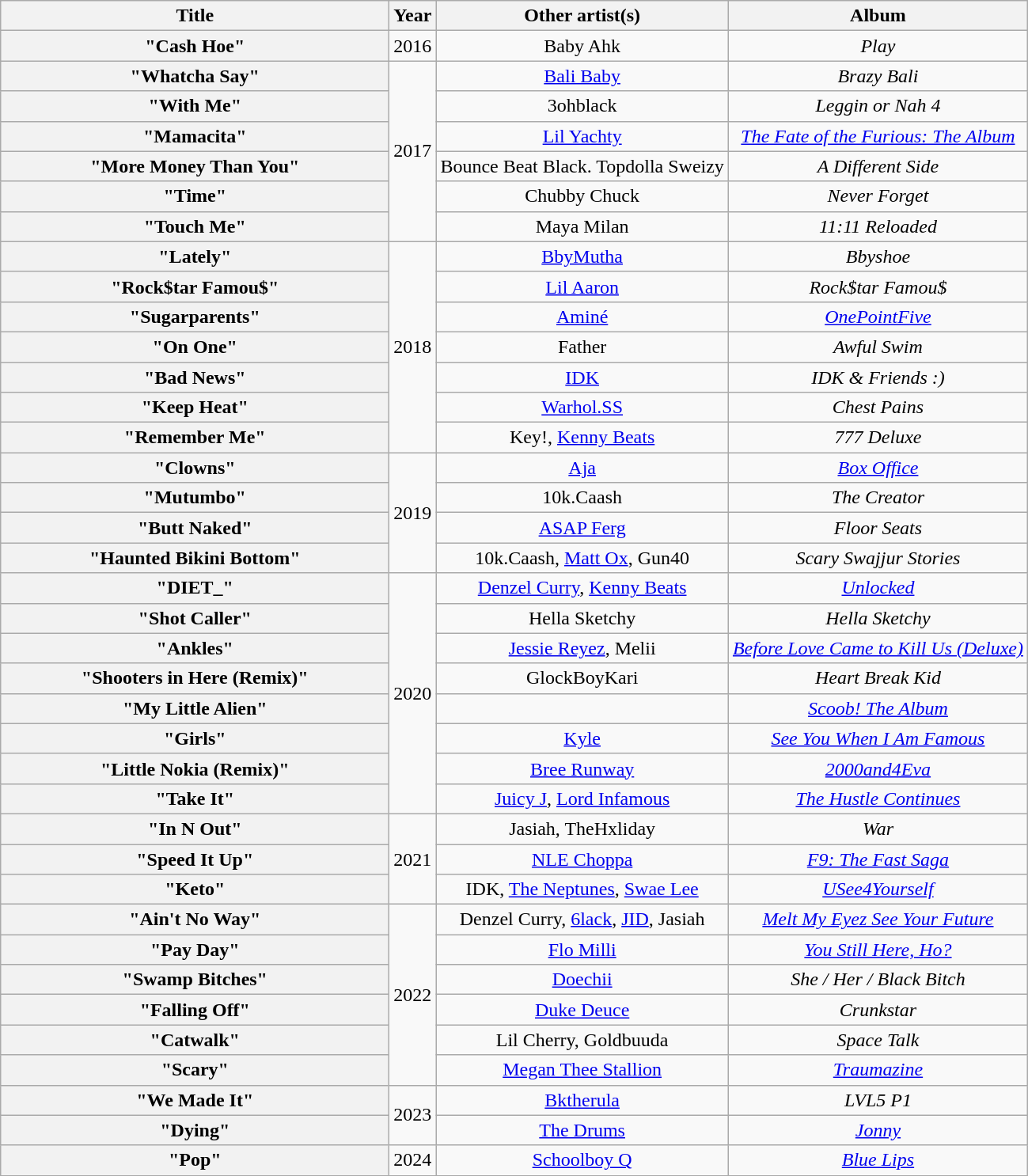<table class="wikitable plainrowheaders" style="text-align:center;">
<tr>
<th scope="col" style="width:20em;">Title</th>
<th scope="col">Year</th>
<th scope="col">Other artist(s)</th>
<th scope="col">Album</th>
</tr>
<tr>
<th scope="row">"Cash Hoe"</th>
<td>2016</td>
<td>Baby Ahk</td>
<td><em>Play</em></td>
</tr>
<tr>
<th scope="row">"Whatcha Say"</th>
<td rowspan="6">2017</td>
<td><a href='#'>Bali Baby</a></td>
<td><em>Brazy Bali</em></td>
</tr>
<tr>
<th scope="row">"With Me"</th>
<td>3ohblack</td>
<td><em>Leggin or Nah 4</em></td>
</tr>
<tr>
<th scope="row">"Mamacita"</th>
<td><a href='#'>Lil Yachty</a></td>
<td><em><a href='#'>The Fate of the Furious: The Album</a></em></td>
</tr>
<tr>
<th scope="row">"More Money Than You"</th>
<td>Bounce Beat Black. Topdolla Sweizy</td>
<td><em>A Different Side</em></td>
</tr>
<tr>
<th scope="row">"Time"</th>
<td>Chubby Chuck</td>
<td><em>Never Forget</em></td>
</tr>
<tr>
<th scope="row">"Touch Me"</th>
<td>Maya Milan</td>
<td><em>11:11 Reloaded</em></td>
</tr>
<tr>
<th scope="row">"Lately"</th>
<td rowspan="7">2018</td>
<td><a href='#'>BbyMutha</a></td>
<td><em>Bbyshoe</em></td>
</tr>
<tr>
<th scope="row">"Rock$tar Famou$"</th>
<td><a href='#'>Lil Aaron</a></td>
<td><em>Rock$tar Famou$</em></td>
</tr>
<tr>
<th scope="row">"Sugarparents"</th>
<td><a href='#'>Aminé</a></td>
<td><em><a href='#'>OnePointFive</a></em></td>
</tr>
<tr>
<th scope="row">"On One"</th>
<td>Father</td>
<td><em>Awful Swim</em></td>
</tr>
<tr>
<th scope="row">"Bad News"</th>
<td><a href='#'>IDK</a></td>
<td><em>IDK & Friends :)</em></td>
</tr>
<tr>
<th scope="row">"Keep Heat"</th>
<td><a href='#'>Warhol.SS</a></td>
<td><em>Chest Pains</em></td>
</tr>
<tr>
<th scope="row">"Remember Me"</th>
<td>Key!, <a href='#'>Kenny Beats</a></td>
<td><em>777 Deluxe</em></td>
</tr>
<tr>
<th scope="row">"Clowns"</th>
<td rowspan="4">2019</td>
<td><a href='#'>Aja</a></td>
<td><em><a href='#'>Box Office</a></em></td>
</tr>
<tr>
<th scope="row">"Mutumbo"</th>
<td>10k.Caash</td>
<td><em>The Creator</em></td>
</tr>
<tr>
<th scope="row">"Butt Naked"</th>
<td><a href='#'>ASAP Ferg</a></td>
<td><em>Floor Seats</em></td>
</tr>
<tr>
<th scope="row">"Haunted Bikini Bottom"</th>
<td>10k.Caash, <a href='#'>Matt Ox</a>, Gun40</td>
<td><em>Scary Swajjur Stories</em></td>
</tr>
<tr>
<th scope="row">"DIET_"</th>
<td rowspan="8">2020</td>
<td><a href='#'>Denzel Curry</a>, <a href='#'>Kenny Beats</a></td>
<td><em><a href='#'>Unlocked</a></em></td>
</tr>
<tr>
<th scope="row">"Shot Caller"</th>
<td>Hella Sketchy</td>
<td><em>Hella Sketchy</em></td>
</tr>
<tr>
<th scope="row">"Ankles"</th>
<td><a href='#'>Jessie Reyez</a>, Melii</td>
<td><em><a href='#'>Before Love Came to Kill Us (Deluxe)</a></em></td>
</tr>
<tr>
<th scope="row">"Shooters in Here (Remix)"</th>
<td>GlockBoyKari</td>
<td><em>Heart Break Kid</em></td>
</tr>
<tr>
<th scope="row">"My Little Alien"</th>
<td></td>
<td><em><a href='#'>Scoob! The Album</a></em></td>
</tr>
<tr>
<th scope="row">"Girls"</th>
<td><a href='#'>Kyle</a></td>
<td><em><a href='#'>See You When I Am Famous</a></em></td>
</tr>
<tr>
<th scope="row">"Little Nokia (Remix)"</th>
<td><a href='#'>Bree Runway</a></td>
<td><em><a href='#'>2000and4Eva</a></em></td>
</tr>
<tr>
<th scope="row">"Take It"</th>
<td><a href='#'>Juicy J</a>, <a href='#'>Lord Infamous</a></td>
<td><em><a href='#'>The Hustle Continues</a></em></td>
</tr>
<tr>
<th scope="row">"In N Out"</th>
<td rowspan="3">2021</td>
<td>Jasiah, TheHxliday</td>
<td><em>War</em></td>
</tr>
<tr>
<th scope="row">"Speed It Up"</th>
<td><a href='#'>NLE Choppa</a></td>
<td><em><a href='#'>F9: The Fast Saga</a></em></td>
</tr>
<tr>
<th scope="row">"Keto"</th>
<td>IDK, <a href='#'>The Neptunes</a>, <a href='#'>Swae Lee</a></td>
<td><em><a href='#'>USee4Yourself</a></em></td>
</tr>
<tr>
<th scope="row">"Ain't No Way"</th>
<td rowspan="6">2022</td>
<td>Denzel Curry, <a href='#'>6lack</a>, <a href='#'>JID</a>, Jasiah</td>
<td><em><a href='#'>Melt My Eyez See Your Future</a></em></td>
</tr>
<tr>
<th scope="row">"Pay Day"</th>
<td><a href='#'>Flo Milli</a></td>
<td><em><a href='#'>You Still Here, Ho?</a></em></td>
</tr>
<tr>
<th scope="row">"Swamp Bitches"</th>
<td><a href='#'>Doechii</a></td>
<td><em>She / Her / Black Bitch</em></td>
</tr>
<tr>
<th scope="row">"Falling Off"</th>
<td><a href='#'>Duke Deuce</a></td>
<td><em>Crunkstar</em></td>
</tr>
<tr>
<th scope="row">"Catwalk"</th>
<td>Lil Cherry, Goldbuuda</td>
<td><em>Space Talk</em></td>
</tr>
<tr>
<th scope="row">"Scary"</th>
<td><a href='#'>Megan Thee Stallion</a></td>
<td><em><a href='#'>Traumazine</a></em></td>
</tr>
<tr>
<th scope="row">"We Made It"</th>
<td rowspan="2">2023</td>
<td><a href='#'>Bktherula</a></td>
<td><em>LVL5 P1</em></td>
</tr>
<tr>
<th scope="row">"Dying"</th>
<td><a href='#'>The Drums</a></td>
<td><em><a href='#'>Jonny</a></em></td>
</tr>
<tr>
<th scope="row">"Pop"</th>
<td>2024</td>
<td><a href='#'>Schoolboy Q</a></td>
<td><em><a href='#'>Blue Lips</a></em></td>
</tr>
</table>
